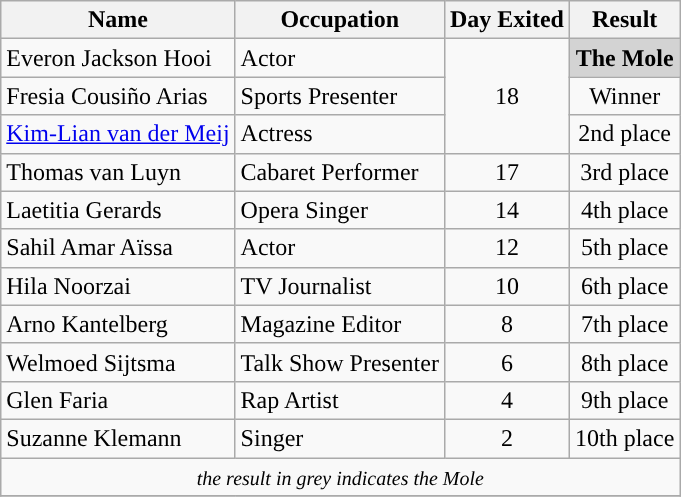<table class="wikitable sortable" style="text-align:center;">
<tr>
<th>Name</th>
<th>Occupation</th>
<th>Day Exited</th>
<th>Result</th>
</tr>
<tr>
<td style="text-align:left">Everon Jackson Hooi</td>
<td style="text-align:left">Actor</td>
<td rowspan="3" style="text-align:center">18</td>
<td style=background:lightgray;><strong>The Mole</strong></td>
</tr>
<tr>
<td style="text-align:left">Fresia Cousiño Arias</td>
<td style="text-align:left">Sports Presenter</td>
<td>Winner</td>
</tr>
<tr>
<td style="text-align:left"><a href='#'>Kim-Lian van der Meij</a></td>
<td style="text-align:left">Actress</td>
<td>2nd place</td>
</tr>
<tr>
<td style="text-align:left">Thomas van Luyn</td>
<td style="text-align:left">Cabaret Performer</td>
<td>17</td>
<td>3rd place</td>
</tr>
<tr>
<td style="text-align:left">Laetitia Gerards</td>
<td style="text-align:left">Opera Singer</td>
<td>14</td>
<td>4th place</td>
</tr>
<tr>
<td style="text-align:left">Sahil Amar Aïssa</td>
<td style="text-align:left">Actor</td>
<td>12</td>
<td>5th place</td>
</tr>
<tr>
<td style="text-align:left">Hila Noorzai</td>
<td style="text-align:left">TV Journalist</td>
<td>10</td>
<td>6th place</td>
</tr>
<tr>
<td style="text-align:left">Arno Kantelberg</td>
<td style="text-align:left">Magazine Editor</td>
<td>8</td>
<td>7th place</td>
</tr>
<tr>
<td style="text-align:left">Welmoed Sijtsma</td>
<td style="text-align:left">Talk Show Presenter</td>
<td>6</td>
<td>8th place</td>
</tr>
<tr>
<td style="text-align:left">Glen Faria</td>
<td style="text-align:left">Rap Artist</td>
<td>4</td>
<td>9th place</td>
</tr>
<tr>
<td style="text-align:left">Suzanne Klemann</td>
<td style="text-align:left">Singer</td>
<td>2</td>
<td>10th place</td>
</tr>
<tr>
<td colspan="4" ; style="text-align:center"><small><em>the result in grey indicates the Mole</em></small></td>
</tr>
<tr>
</tr>
</table>
